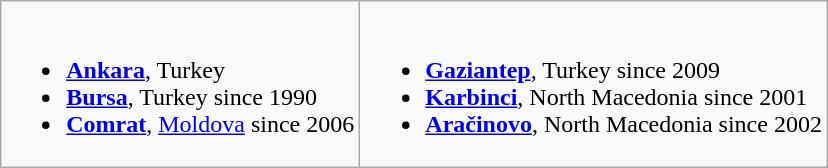<table class="wikitable">
<tr valign="top">
<td><br><ul><li> <strong><a href='#'>Ankara</a></strong>, Turkey</li><li> <strong><a href='#'>Bursa</a></strong>, Turkey since 1990</li><li> <strong><a href='#'>Comrat</a></strong>, <a href='#'>Moldova</a> since 2006</li></ul></td>
<td><br><ul><li> <strong><a href='#'>Gaziantep</a></strong>, Turkey since 2009</li><li> <strong><a href='#'>Karbinci</a></strong>, North Macedonia since 2001</li><li> <strong><a href='#'>Aračinovo</a></strong>, North Macedonia since 2002</li></ul></td>
</tr>
</table>
